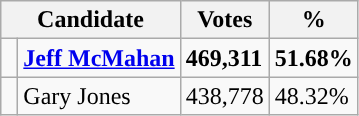<table class="wikitable">
<tr>
<th colspan="2" rowspan="1" align="center" valign="top"><strong>Candidate</strong></th>
<th valign="top"><strong>Votes</strong></th>
<th valign="top"><strong>%</strong></th>
</tr>
<tr>
<td style="background-color:"> </td>
<td><strong><a href='#'>Jeff McMahan</a></strong></td>
<td><strong>469,311</strong></td>
<td><strong>51.68%</strong></td>
</tr>
<tr>
<td style="background-color:"> </td>
<td>Gary Jones</td>
<td>438,778</td>
<td>48.32%</td>
</tr>
</table>
